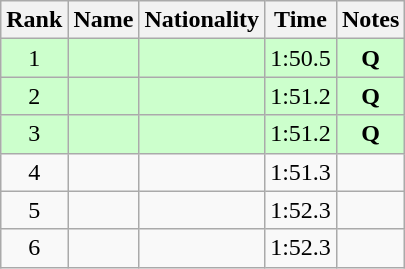<table class="wikitable sortable" style="text-align:center">
<tr>
<th>Rank</th>
<th>Name</th>
<th>Nationality</th>
<th>Time</th>
<th>Notes</th>
</tr>
<tr bgcolor=ccffcc>
<td>1</td>
<td align=left></td>
<td align=left></td>
<td>1:50.5</td>
<td><strong>Q</strong></td>
</tr>
<tr bgcolor=ccffcc>
<td>2</td>
<td align=left></td>
<td align=left></td>
<td>1:51.2</td>
<td><strong>Q</strong></td>
</tr>
<tr bgcolor=ccffcc>
<td>3</td>
<td align=left></td>
<td align=left></td>
<td>1:51.2</td>
<td><strong>Q</strong></td>
</tr>
<tr>
<td>4</td>
<td align=left></td>
<td align=left></td>
<td>1:51.3</td>
<td></td>
</tr>
<tr>
<td>5</td>
<td align=left></td>
<td align=left></td>
<td>1:52.3</td>
<td></td>
</tr>
<tr>
<td>6</td>
<td align=left></td>
<td align=left></td>
<td>1:52.3</td>
<td></td>
</tr>
</table>
